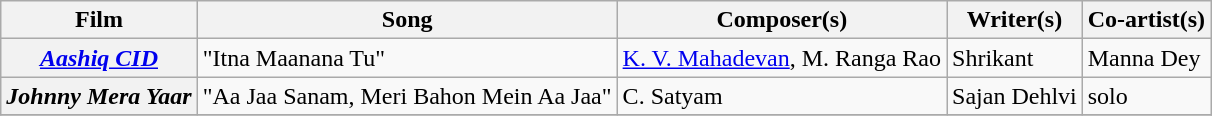<table class="wikitable sortable">
<tr>
<th>Film</th>
<th>Song</th>
<th>Composer(s)</th>
<th>Writer(s)</th>
<th>Co-artist(s)</th>
</tr>
<tr>
<th><a href='#'><em>Aashiq CID</em></a></th>
<td>"Itna Maanana Tu"</td>
<td><a href='#'>K. V. Mahadevan</a>, M. Ranga Rao</td>
<td>Shrikant</td>
<td>Manna Dey</td>
</tr>
<tr>
<th><em>Johnny Mera Yaar</em></th>
<td>"Aa Jaa Sanam, Meri Bahon Mein Aa Jaa"</td>
<td>C. Satyam</td>
<td>Sajan Dehlvi</td>
<td>solo</td>
</tr>
<tr>
</tr>
</table>
